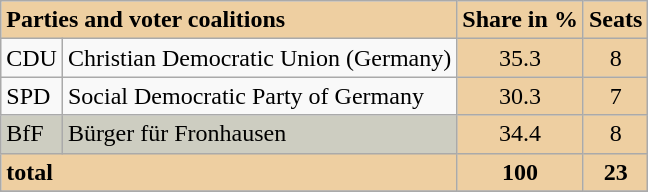<table class="wikitable">
<tr>
<td colspan="2" bgcolor="#EECFA1"><strong>Parties and voter coalitions</strong></td>
<td align="center" bgcolor="#EECFA1"><strong>Share in %</strong></td>
<td align="center" bgcolor="#EECFA1"><strong>Seats</strong></td>
</tr>
<tr --->
<td>CDU</td>
<td>Christian Democratic Union (Germany)</td>
<td align="center" bgcolor="#EECFA1">35.3</td>
<td align="center" bgcolor="#EECFA1">8</td>
</tr>
<tr --->
<td>SPD</td>
<td>Social Democratic Party of Germany</td>
<td align="center" bgcolor="#EECFA1">30.3</td>
<td align="center" bgcolor="#EECFA1">7</td>
</tr>
<tr --->
<td bgcolor="#CDCDC1">BfF</td>
<td bgcolor="#CDCDC1">Bürger für Fronhausen</td>
<td align="center" bgcolor="#EECFA1">34.4</td>
<td align="center" bgcolor="#EECFA1">8</td>
</tr>
<tr --->
<td colspan="2" bgcolor="#EECFA1"><strong>total</strong></td>
<td align="center" bgcolor="#EECFA1"><strong>100</strong></td>
<td align="center" bgcolor="#EECFA1"><strong>23</strong></td>
</tr>
<tr --->
</tr>
</table>
